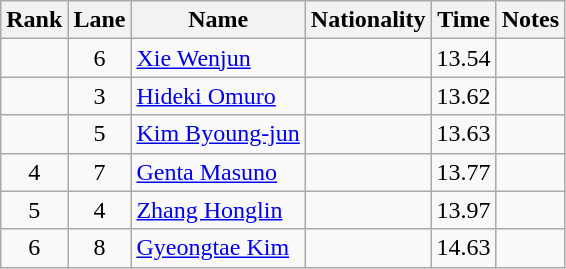<table class="wikitable sortable" style="text-align:center">
<tr>
<th>Rank</th>
<th>Lane</th>
<th>Name</th>
<th>Nationality</th>
<th>Time</th>
<th>Notes</th>
</tr>
<tr>
<td align=center></td>
<td>6</td>
<td align=left><a href='#'>Xie Wenjun</a></td>
<td align=left></td>
<td>13.54</td>
<td></td>
</tr>
<tr>
<td align=center></td>
<td>3</td>
<td align=left><a href='#'>Hideki Omuro</a></td>
<td align=left></td>
<td>13.62</td>
<td></td>
</tr>
<tr>
<td align=center></td>
<td>5</td>
<td align=left><a href='#'>Kim Byoung-jun</a></td>
<td align=left></td>
<td>13.63</td>
<td></td>
</tr>
<tr>
<td align=center>4</td>
<td>7</td>
<td align=left><a href='#'>Genta Masuno</a></td>
<td align=left></td>
<td>13.77</td>
<td></td>
</tr>
<tr>
<td align=center>5</td>
<td>4</td>
<td align=left><a href='#'>Zhang Honglin</a></td>
<td align=left></td>
<td>13.97</td>
<td></td>
</tr>
<tr>
<td align=center>6</td>
<td>8</td>
<td align=left><a href='#'>Gyeongtae Kim</a></td>
<td align=left></td>
<td>14.63</td>
<td></td>
</tr>
</table>
